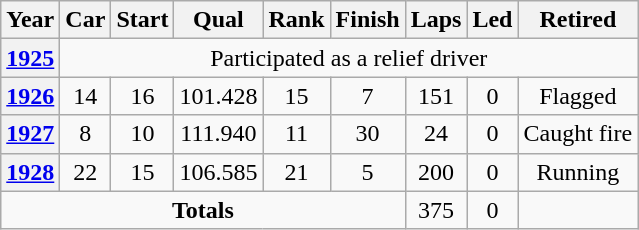<table class="wikitable" style="text-align:center">
<tr>
<th>Year</th>
<th>Car</th>
<th>Start</th>
<th>Qual</th>
<th>Rank</th>
<th>Finish</th>
<th>Laps</th>
<th>Led</th>
<th>Retired</th>
</tr>
<tr>
<th><a href='#'>1925</a></th>
<td colspan=8>Participated as a relief driver</td>
</tr>
<tr>
<th><a href='#'>1926</a></th>
<td>14</td>
<td>16</td>
<td>101.428</td>
<td>15</td>
<td>7</td>
<td>151</td>
<td>0</td>
<td>Flagged</td>
</tr>
<tr>
<th><a href='#'>1927</a></th>
<td>8</td>
<td>10</td>
<td>111.940</td>
<td>11</td>
<td>30</td>
<td>24</td>
<td>0</td>
<td>Caught fire</td>
</tr>
<tr>
<th><a href='#'>1928</a></th>
<td>22</td>
<td>15</td>
<td>106.585</td>
<td>21</td>
<td>5</td>
<td>200</td>
<td>0</td>
<td>Running</td>
</tr>
<tr>
<td colspan=6><strong>Totals</strong></td>
<td>375</td>
<td>0</td>
<td></td>
</tr>
</table>
